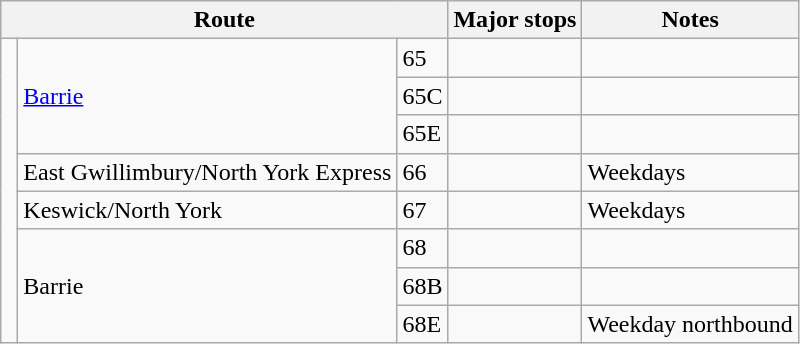<table class="wikitable">
<tr>
<th colspan=3>Route</th>
<th>Major stops</th>
<th>Notes</th>
</tr>
<tr>
<td rowspan=9 bgcolor=> </td>
<td rowspan="3"><a href='#'>Barrie</a></td>
<td>65</td>
<td></td>
<td></td>
</tr>
<tr>
<td>65C</td>
<td></td>
<td></td>
</tr>
<tr>
<td>65E</td>
<td></td>
<td></td>
</tr>
<tr>
<td rowspan=1>East Gwillimbury/North York Express</td>
<td>66</td>
<td></td>
<td>Weekdays</td>
</tr>
<tr>
<td rowspan=1>Keswick/North York</td>
<td>67</td>
<td></td>
<td>Weekdays</td>
</tr>
<tr>
<td rowspan=3>Barrie</td>
<td>68</td>
<td></td>
<td></td>
</tr>
<tr>
<td>68B</td>
<td></td>
<td></td>
</tr>
<tr>
<td>68E</td>
<td></td>
<td>Weekday northbound</td>
</tr>
</table>
